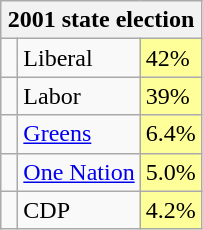<table class="wikitable">
<tr>
<th colspan = 3>2001 state election</th>
</tr>
<tr>
<td> </td>
<td>Liberal</td>
<td bgcolor="FFFF99">42%</td>
</tr>
<tr>
<td> </td>
<td>Labor</td>
<td bgcolor="FFFF99">39%</td>
</tr>
<tr>
<td> </td>
<td><a href='#'>Greens</a></td>
<td bgcolor="FFFF99">6.4%</td>
</tr>
<tr>
<td> </td>
<td><a href='#'>One Nation</a></td>
<td bgcolor="FFFF99">5.0%</td>
</tr>
<tr>
<td> </td>
<td>CDP</td>
<td bgcolor="FFFF99">4.2%</td>
</tr>
</table>
